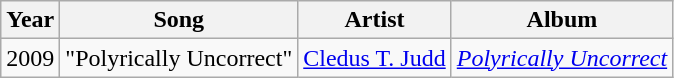<table class="wikitable">
<tr>
<th>Year</th>
<th>Song</th>
<th>Artist</th>
<th>Album</th>
</tr>
<tr>
<td>2009</td>
<td>"Polyrically Uncorrect"</td>
<td><a href='#'>Cledus T. Judd</a></td>
<td><em><a href='#'>Polyrically Uncorrect</a></em></td>
</tr>
</table>
